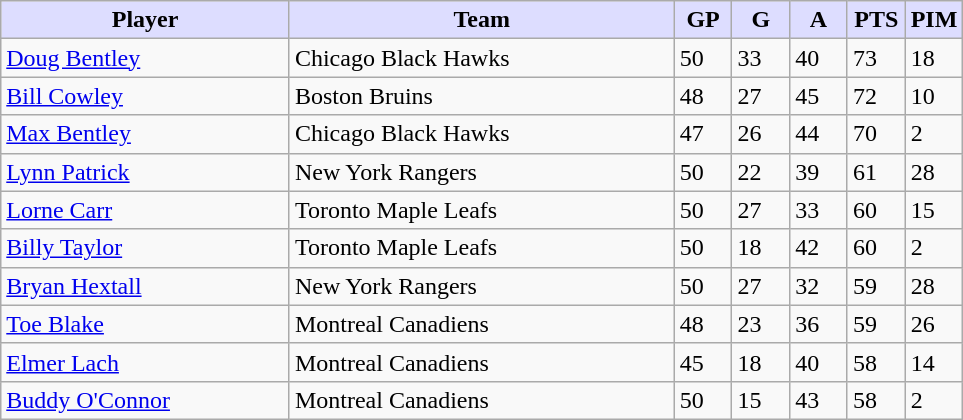<table class="wikitable">
<tr>
<th style="background:#ddf; width:30%;">Player</th>
<th style="background:#ddf; width:40%;">Team</th>
<th style="background:#ddf; width:6%;">GP</th>
<th style="background:#ddf; width:6%;">G</th>
<th style="background:#ddf; width:6%;">A</th>
<th style="background:#ddf; width:6%;">PTS</th>
<th style="background:#ddf; width:6%;">PIM</th>
</tr>
<tr>
<td><a href='#'>Doug Bentley</a></td>
<td>Chicago Black Hawks</td>
<td>50</td>
<td>33</td>
<td>40</td>
<td>73</td>
<td>18</td>
</tr>
<tr>
<td><a href='#'>Bill Cowley</a></td>
<td>Boston Bruins</td>
<td>48</td>
<td>27</td>
<td>45</td>
<td>72</td>
<td>10</td>
</tr>
<tr>
<td><a href='#'>Max Bentley</a></td>
<td>Chicago Black Hawks</td>
<td>47</td>
<td>26</td>
<td>44</td>
<td>70</td>
<td>2</td>
</tr>
<tr>
<td><a href='#'>Lynn Patrick</a></td>
<td>New York Rangers</td>
<td>50</td>
<td>22</td>
<td>39</td>
<td>61</td>
<td>28</td>
</tr>
<tr>
<td><a href='#'>Lorne Carr</a></td>
<td>Toronto Maple Leafs</td>
<td>50</td>
<td>27</td>
<td>33</td>
<td>60</td>
<td>15</td>
</tr>
<tr>
<td><a href='#'>Billy Taylor</a></td>
<td>Toronto Maple Leafs</td>
<td>50</td>
<td>18</td>
<td>42</td>
<td>60</td>
<td>2</td>
</tr>
<tr>
<td><a href='#'>Bryan Hextall</a></td>
<td>New York Rangers</td>
<td>50</td>
<td>27</td>
<td>32</td>
<td>59</td>
<td>28</td>
</tr>
<tr>
<td><a href='#'>Toe Blake</a></td>
<td>Montreal Canadiens</td>
<td>48</td>
<td>23</td>
<td>36</td>
<td>59</td>
<td>26</td>
</tr>
<tr>
<td><a href='#'>Elmer Lach</a></td>
<td>Montreal Canadiens</td>
<td>45</td>
<td>18</td>
<td>40</td>
<td>58</td>
<td>14</td>
</tr>
<tr>
<td><a href='#'>Buddy O'Connor</a></td>
<td>Montreal Canadiens</td>
<td>50</td>
<td>15</td>
<td>43</td>
<td>58</td>
<td>2</td>
</tr>
</table>
